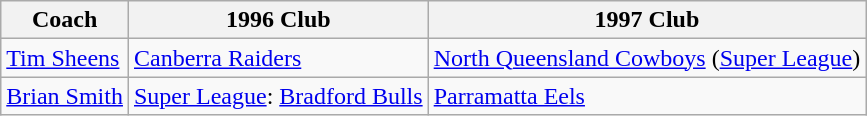<table class="wikitable sortable">
<tr>
<th>Coach</th>
<th>1996 Club</th>
<th>1997 Club</th>
</tr>
<tr>
<td><a href='#'>Tim Sheens</a></td>
<td> <a href='#'>Canberra Raiders</a></td>
<td> <a href='#'>North Queensland Cowboys</a> (<a href='#'>Super League</a>)</td>
</tr>
<tr>
<td><a href='#'>Brian Smith</a></td>
<td> <a href='#'>Super League</a>: <a href='#'>Bradford Bulls</a></td>
<td> <a href='#'>Parramatta Eels</a></td>
</tr>
</table>
